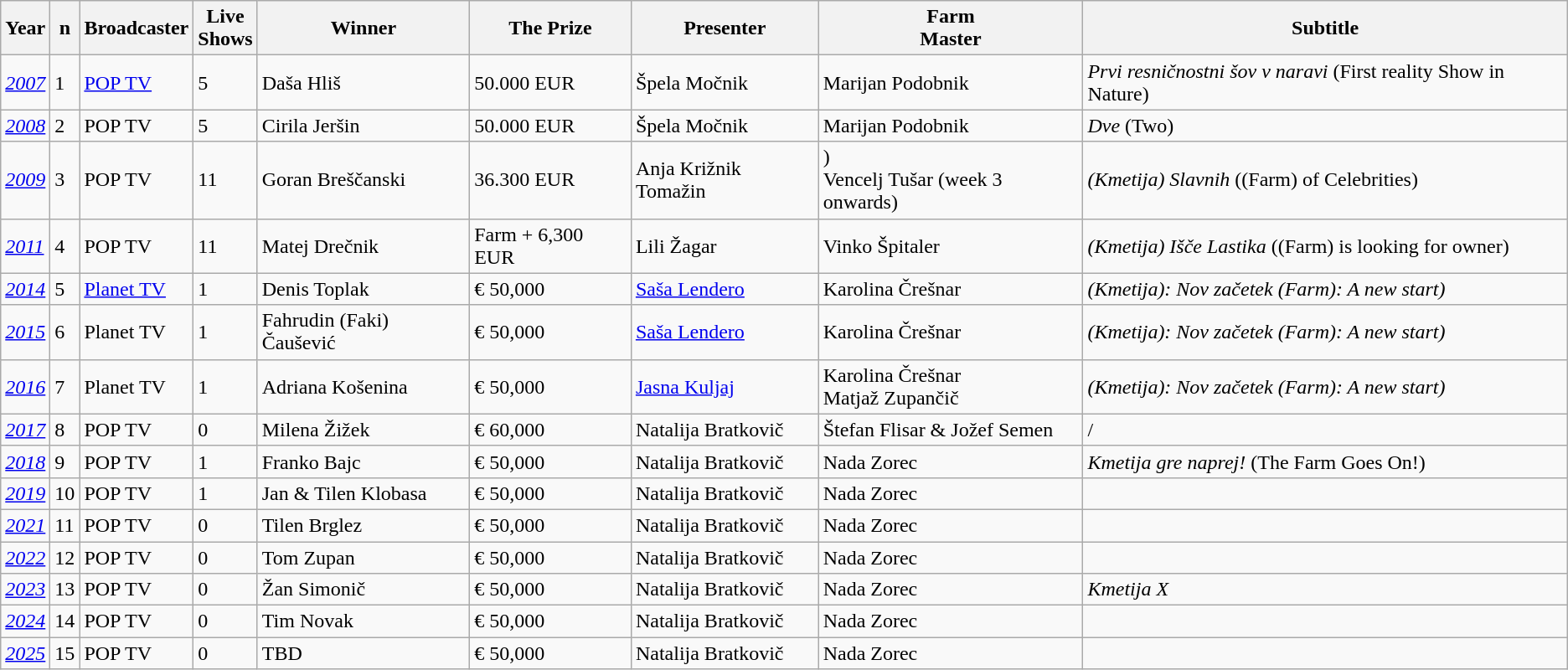<table class="wikitable">
<tr>
<th>Year</th>
<th>n</th>
<th>Broadcaster</th>
<th>Live<br>Shows</th>
<th>Winner</th>
<th>The Prize</th>
<th>Presenter</th>
<th>Farm<br>Master</th>
<th>Subtitle</th>
</tr>
<tr>
<td><em><a href='#'>2007</a></em></td>
<td>1</td>
<td><a href='#'>POP TV</a></td>
<td>5</td>
<td>Daša Hliš</td>
<td>50.000 EUR</td>
<td>Špela Močnik</td>
<td>Marijan Podobnik</td>
<td><em>Prvi resničnostni šov v naravi</em> (First reality Show in Nature)</td>
</tr>
<tr>
<td><em><a href='#'>2008</a></em></td>
<td>2</td>
<td>POP TV</td>
<td>5</td>
<td>Cirila Jeršin</td>
<td>50.000 EUR</td>
<td>Špela Močnik</td>
<td>Marijan Podobnik</td>
<td><em>Dve</em> (Two)</td>
</tr>
<tr>
<td><em><a href='#'>2009</a></em></td>
<td>3</td>
<td>POP TV</td>
<td>11</td>
<td>Goran Breščanski</td>
<td>36.300 EUR</td>
<td>Anja Križnik Tomažin</td>
<td>)<br>Vencelj Tušar (week 3 onwards)</td>
<td><em>(Kmetija) Slavnih</em> ((Farm) of Celebrities)</td>
</tr>
<tr>
<td><em><a href='#'>2011</a></em></td>
<td>4</td>
<td>POP TV</td>
<td>11</td>
<td>Matej Drečnik</td>
<td>Farm + 6,300 EUR</td>
<td>Lili Žagar</td>
<td>Vinko Špitaler</td>
<td><em>(Kmetija) Išče Lastika</em> ((Farm) is looking for owner)</td>
</tr>
<tr>
<td><em><a href='#'>2014</a></em></td>
<td>5</td>
<td><a href='#'>Planet TV</a></td>
<td>1</td>
<td>Denis Toplak</td>
<td>€ 50,000</td>
<td><a href='#'>Saša Lendero</a></td>
<td>Karolina Črešnar</td>
<td><em>(Kmetija): Nov začetek</em> <em>(Farm): A new start)</em></td>
</tr>
<tr>
<td><em><a href='#'>2015</a></em></td>
<td>6</td>
<td>Planet TV</td>
<td>1</td>
<td>Fahrudin (Faki) Čaušević</td>
<td>€ 50,000</td>
<td><a href='#'>Saša Lendero</a></td>
<td>Karolina Črešnar</td>
<td><em>(Kmetija): Nov začetek</em> <em>(Farm): A new start)</em></td>
</tr>
<tr>
<td><em><a href='#'>2016</a></em></td>
<td>7</td>
<td>Planet TV</td>
<td>1</td>
<td>Adriana Košenina</td>
<td>€ 50,000</td>
<td><a href='#'>Jasna Kuljaj</a></td>
<td>Karolina Črešnar<br>Matjaž Zupančič</td>
<td><em>(Kmetija): Nov začetek</em> <em>(Farm): A new start)</em></td>
</tr>
<tr>
<td><em><a href='#'>2017</a></em></td>
<td>8</td>
<td>POP TV</td>
<td>0</td>
<td>Milena Žižek</td>
<td>€ 60,000</td>
<td>Natalija Bratkovič</td>
<td>Štefan Flisar & Jožef Semen</td>
<td>/</td>
</tr>
<tr>
<td><em><a href='#'>2018</a></em></td>
<td>9</td>
<td>POP TV</td>
<td>1</td>
<td>Franko Bajc</td>
<td>€ 50,000</td>
<td>Natalija Bratkovič</td>
<td>Nada Zorec</td>
<td><em>Kmetija gre naprej!</em> (The Farm Goes On!)</td>
</tr>
<tr>
<td><em><a href='#'>2019</a></em></td>
<td>10</td>
<td>POP TV</td>
<td>1</td>
<td>Jan & Tilen Klobasa</td>
<td>€ 50,000</td>
<td>Natalija Bratkovič</td>
<td>Nada Zorec</td>
<td></td>
</tr>
<tr>
<td><em><a href='#'>2021</a></em></td>
<td>11</td>
<td>POP TV</td>
<td>0</td>
<td>Tilen Brglez</td>
<td>€ 50,000</td>
<td>Natalija Bratkovič</td>
<td>Nada Zorec</td>
<td></td>
</tr>
<tr>
<td><em><a href='#'>2022</a></em></td>
<td>12</td>
<td>POP TV</td>
<td>0</td>
<td>Tom Zupan</td>
<td>€ 50,000</td>
<td>Natalija Bratkovič</td>
<td>Nada Zorec</td>
<td></td>
</tr>
<tr>
<td><em> <a href='#'>2023</a></em></td>
<td>13</td>
<td>POP TV</td>
<td>0</td>
<td>Žan Simonič</td>
<td>€ 50,000</td>
<td>Natalija Bratkovič</td>
<td>Nada Zorec</td>
<td><em>Kmetija X</em></td>
</tr>
<tr>
<td><em> <a href='#'>2024</a></em></td>
<td>14</td>
<td>POP TV</td>
<td>0</td>
<td>Tim Novak</td>
<td>€ 50,000</td>
<td>Natalija Bratkovič</td>
<td>Nada Zorec</td>
<td></td>
</tr>
<tr>
<td><em> <a href='#'>2025</a></em></td>
<td>15</td>
<td>POP TV</td>
<td>0</td>
<td>TBD</td>
<td>€ 50,000</td>
<td>Natalija Bratkovič</td>
<td>Nada Zorec</td>
<td></td>
</tr>
</table>
